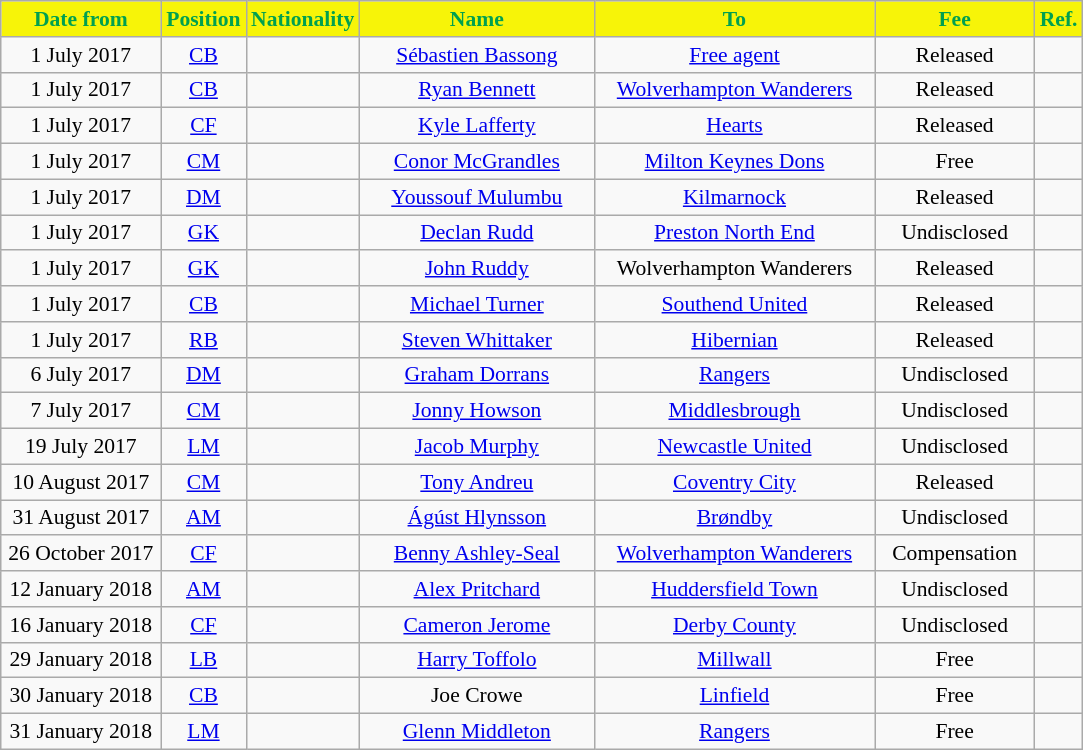<table class="wikitable"  style="text-align:center; font-size:90%; ">
<tr>
<th style="background:#F7F408; color:#00A050; width:100px;">Date from</th>
<th style="background:#F7F408; color:#00A050; width:50px;">Position</th>
<th style="background:#F7F408; color:#00A050; width:50px;">Nationality</th>
<th style="background:#F7F408; color:#00A050; width:150px;">Name</th>
<th style="background:#F7F408; color:#00A050; width:180px;">To</th>
<th style="background:#F7F408; color:#00A050; width:100px;">Fee</th>
<th style="background:#F7F408; color:#00A050; width:25px;">Ref.</th>
</tr>
<tr>
<td>1 July 2017</td>
<td><a href='#'>CB</a></td>
<td></td>
<td><a href='#'>Sébastien Bassong</a></td>
<td><a href='#'>Free agent</a></td>
<td>Released</td>
<td></td>
</tr>
<tr>
<td>1 July 2017</td>
<td><a href='#'>CB</a></td>
<td></td>
<td><a href='#'>Ryan Bennett</a></td>
<td> <a href='#'>Wolverhampton Wanderers</a> </td>
<td>Released</td>
<td></td>
</tr>
<tr>
<td>1 July 2017</td>
<td><a href='#'>CF</a></td>
<td></td>
<td><a href='#'>Kyle Lafferty</a></td>
<td> <a href='#'>Hearts</a> </td>
<td>Released</td>
<td></td>
</tr>
<tr>
<td>1 July 2017</td>
<td><a href='#'>CM</a></td>
<td></td>
<td><a href='#'>Conor McGrandles</a></td>
<td> <a href='#'>Milton Keynes Dons</a></td>
<td>Free</td>
<td></td>
</tr>
<tr>
<td>1 July 2017</td>
<td><a href='#'>DM</a></td>
<td></td>
<td><a href='#'>Youssouf Mulumbu</a></td>
<td> <a href='#'>Kilmarnock</a></td>
<td>Released</td>
<td></td>
</tr>
<tr>
<td>1 July 2017</td>
<td><a href='#'>GK</a></td>
<td></td>
<td><a href='#'>Declan Rudd</a></td>
<td> <a href='#'>Preston North End</a></td>
<td>Undisclosed</td>
<td></td>
</tr>
<tr>
<td>1 July 2017</td>
<td><a href='#'>GK</a></td>
<td></td>
<td><a href='#'>John Ruddy</a></td>
<td> Wolverhampton Wanderers </td>
<td>Released</td>
<td></td>
</tr>
<tr>
<td>1 July 2017</td>
<td><a href='#'>CB</a></td>
<td></td>
<td><a href='#'>Michael Turner</a></td>
<td> <a href='#'>Southend United</a></td>
<td>Released</td>
<td></td>
</tr>
<tr>
<td>1 July 2017</td>
<td><a href='#'>RB</a></td>
<td></td>
<td><a href='#'>Steven Whittaker</a></td>
<td> <a href='#'>Hibernian</a></td>
<td>Released</td>
<td></td>
</tr>
<tr>
<td>6 July 2017</td>
<td><a href='#'>DM</a></td>
<td></td>
<td><a href='#'>Graham Dorrans</a></td>
<td> <a href='#'>Rangers</a></td>
<td>Undisclosed </td>
<td></td>
</tr>
<tr>
<td>7 July 2017</td>
<td><a href='#'>CM</a></td>
<td></td>
<td><a href='#'>Jonny Howson</a></td>
<td> <a href='#'>Middlesbrough</a></td>
<td>Undisclosed</td>
<td></td>
</tr>
<tr>
<td>19 July 2017</td>
<td><a href='#'>LM</a></td>
<td></td>
<td><a href='#'>Jacob Murphy</a></td>
<td> <a href='#'>Newcastle United</a></td>
<td>Undisclosed </td>
<td></td>
</tr>
<tr>
<td>10 August 2017</td>
<td><a href='#'>CM</a></td>
<td></td>
<td><a href='#'>Tony Andreu</a></td>
<td> <a href='#'>Coventry City</a></td>
<td>Released</td>
<td></td>
</tr>
<tr>
<td>31 August 2017</td>
<td><a href='#'>AM</a></td>
<td></td>
<td><a href='#'>Ágúst Hlynsson</a></td>
<td> <a href='#'>Brøndby</a></td>
<td>Undisclosed</td>
<td></td>
</tr>
<tr>
<td>26 October 2017</td>
<td><a href='#'>CF</a></td>
<td></td>
<td><a href='#'>Benny Ashley-Seal</a></td>
<td> <a href='#'>Wolverhampton Wanderers</a></td>
<td>Compensation</td>
<td></td>
</tr>
<tr>
<td>12 January 2018</td>
<td><a href='#'>AM</a></td>
<td></td>
<td><a href='#'>Alex Pritchard</a></td>
<td> <a href='#'>Huddersfield Town</a></td>
<td>Undisclosed </td>
<td></td>
</tr>
<tr>
<td>16 January 2018</td>
<td><a href='#'>CF</a></td>
<td></td>
<td><a href='#'>Cameron Jerome</a></td>
<td> <a href='#'>Derby County</a></td>
<td>Undisclosed </td>
<td></td>
</tr>
<tr>
<td>29 January 2018</td>
<td><a href='#'>LB</a></td>
<td></td>
<td><a href='#'>Harry Toffolo</a></td>
<td> <a href='#'>Millwall</a></td>
<td>Free</td>
<td></td>
</tr>
<tr>
<td>30 January 2018</td>
<td><a href='#'>CB</a></td>
<td></td>
<td>Joe Crowe</td>
<td> <a href='#'>Linfield</a></td>
<td>Free</td>
<td></td>
</tr>
<tr>
<td>31 January 2018</td>
<td><a href='#'>LM</a></td>
<td></td>
<td><a href='#'>Glenn Middleton</a></td>
<td> <a href='#'>Rangers</a></td>
<td>Free</td>
<td></td>
</tr>
</table>
